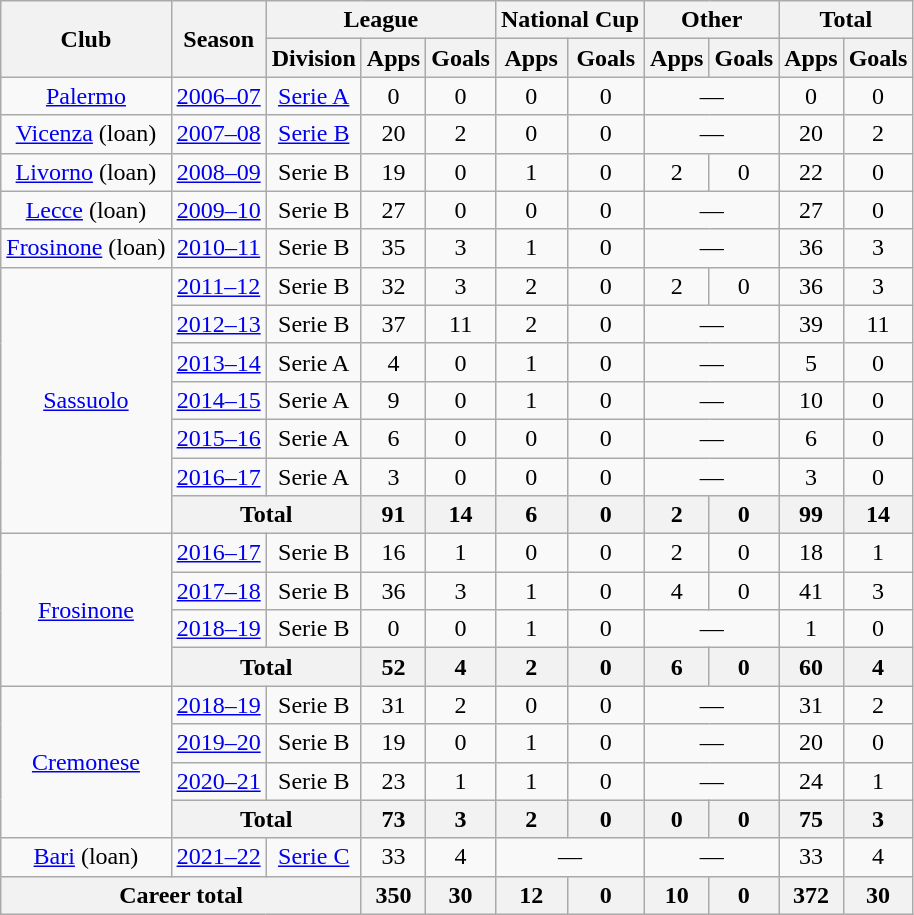<table class="wikitable" style="text-align:center">
<tr>
<th rowspan="2">Club</th>
<th rowspan="2">Season</th>
<th colspan="3">League</th>
<th colspan="2">National Cup</th>
<th colspan="2">Other</th>
<th colspan="2">Total</th>
</tr>
<tr>
<th>Division</th>
<th>Apps</th>
<th>Goals</th>
<th>Apps</th>
<th>Goals</th>
<th>Apps</th>
<th>Goals</th>
<th>Apps</th>
<th>Goals</th>
</tr>
<tr>
<td><a href='#'>Palermo</a></td>
<td><a href='#'>2006–07</a></td>
<td><a href='#'>Serie A</a></td>
<td>0</td>
<td>0</td>
<td>0</td>
<td>0</td>
<td colspan="2">—</td>
<td>0</td>
<td>0</td>
</tr>
<tr>
<td><a href='#'>Vicenza</a> (loan)</td>
<td><a href='#'>2007–08</a></td>
<td><a href='#'>Serie B</a></td>
<td>20</td>
<td>2</td>
<td>0</td>
<td>0</td>
<td colspan="2">—</td>
<td>20</td>
<td>2</td>
</tr>
<tr>
<td><a href='#'>Livorno</a> (loan)</td>
<td><a href='#'>2008–09</a></td>
<td>Serie B</td>
<td>19</td>
<td>0</td>
<td>1</td>
<td>0</td>
<td>2</td>
<td>0</td>
<td>22</td>
<td>0</td>
</tr>
<tr>
<td><a href='#'>Lecce</a> (loan)</td>
<td><a href='#'>2009–10</a></td>
<td>Serie B</td>
<td>27</td>
<td>0</td>
<td>0</td>
<td>0</td>
<td colspan="2">—</td>
<td>27</td>
<td>0</td>
</tr>
<tr>
<td><a href='#'>Frosinone</a> (loan)</td>
<td><a href='#'>2010–11</a></td>
<td>Serie B</td>
<td>35</td>
<td>3</td>
<td>1</td>
<td>0</td>
<td colspan="2">—</td>
<td>36</td>
<td>3</td>
</tr>
<tr>
<td rowspan="7"><a href='#'>Sassuolo</a></td>
<td><a href='#'>2011–12</a></td>
<td>Serie B</td>
<td>32</td>
<td>3</td>
<td>2</td>
<td>0</td>
<td>2</td>
<td>0</td>
<td>36</td>
<td>3</td>
</tr>
<tr>
<td><a href='#'>2012–13</a></td>
<td>Serie B</td>
<td>37</td>
<td>11</td>
<td>2</td>
<td>0</td>
<td colspan="2">—</td>
<td>39</td>
<td>11</td>
</tr>
<tr>
<td><a href='#'>2013–14</a></td>
<td>Serie A</td>
<td>4</td>
<td>0</td>
<td>1</td>
<td>0</td>
<td colspan="2">—</td>
<td>5</td>
<td>0</td>
</tr>
<tr>
<td><a href='#'>2014–15</a></td>
<td>Serie A</td>
<td>9</td>
<td>0</td>
<td>1</td>
<td>0</td>
<td colspan="2">—</td>
<td>10</td>
<td>0</td>
</tr>
<tr>
<td><a href='#'>2015–16</a></td>
<td>Serie A</td>
<td>6</td>
<td>0</td>
<td>0</td>
<td>0</td>
<td colspan="2">—</td>
<td>6</td>
<td>0</td>
</tr>
<tr>
<td><a href='#'>2016–17</a></td>
<td>Serie A</td>
<td>3</td>
<td>0</td>
<td>0</td>
<td>0</td>
<td colspan="2">—</td>
<td>3</td>
<td>0</td>
</tr>
<tr>
<th colspan="2">Total</th>
<th>91</th>
<th>14</th>
<th>6</th>
<th>0</th>
<th>2</th>
<th>0</th>
<th>99</th>
<th>14</th>
</tr>
<tr>
<td rowspan="4"><a href='#'>Frosinone</a></td>
<td><a href='#'>2016–17</a></td>
<td>Serie B</td>
<td>16</td>
<td>1</td>
<td>0</td>
<td>0</td>
<td>2</td>
<td>0</td>
<td>18</td>
<td>1</td>
</tr>
<tr>
<td><a href='#'>2017–18</a></td>
<td>Serie B</td>
<td>36</td>
<td>3</td>
<td>1</td>
<td>0</td>
<td>4</td>
<td>0</td>
<td>41</td>
<td>3</td>
</tr>
<tr>
<td><a href='#'>2018–19</a></td>
<td>Serie B</td>
<td>0</td>
<td>0</td>
<td>1</td>
<td>0</td>
<td colspan="2">—</td>
<td>1</td>
<td>0</td>
</tr>
<tr>
<th colspan="2">Total</th>
<th>52</th>
<th>4</th>
<th>2</th>
<th>0</th>
<th>6</th>
<th>0</th>
<th>60</th>
<th>4</th>
</tr>
<tr>
<td rowspan="4"><a href='#'>Cremonese</a></td>
<td><a href='#'>2018–19</a></td>
<td>Serie B</td>
<td>31</td>
<td>2</td>
<td>0</td>
<td>0</td>
<td colspan="2">—</td>
<td>31</td>
<td>2</td>
</tr>
<tr>
<td><a href='#'>2019–20</a></td>
<td>Serie B</td>
<td>19</td>
<td>0</td>
<td>1</td>
<td>0</td>
<td colspan="2">—</td>
<td>20</td>
<td>0</td>
</tr>
<tr>
<td><a href='#'>2020–21</a></td>
<td>Serie B</td>
<td>23</td>
<td>1</td>
<td>1</td>
<td>0</td>
<td colspan="2">—</td>
<td>24</td>
<td>1</td>
</tr>
<tr>
<th colspan="2">Total</th>
<th>73</th>
<th>3</th>
<th>2</th>
<th>0</th>
<th>0</th>
<th>0</th>
<th>75</th>
<th>3</th>
</tr>
<tr>
<td><a href='#'>Bari</a> (loan)</td>
<td><a href='#'>2021–22</a></td>
<td><a href='#'>Serie C</a></td>
<td>33</td>
<td>4</td>
<td colspan="2">—</td>
<td colspan="2">—</td>
<td>33</td>
<td>4</td>
</tr>
<tr>
<th colspan="3">Career total</th>
<th>350</th>
<th>30</th>
<th>12</th>
<th>0</th>
<th>10</th>
<th>0</th>
<th>372</th>
<th>30</th>
</tr>
</table>
